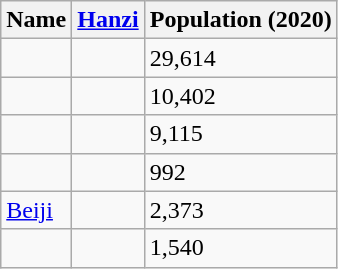<table class="wikitable">
<tr>
<th>Name</th>
<th><a href='#'>Hanzi</a></th>
<th>Population (2020)</th>
</tr>
<tr>
<td></td>
<td></td>
<td>29,614</td>
</tr>
<tr>
<td></td>
<td></td>
<td>10,402</td>
</tr>
<tr>
<td></td>
<td></td>
<td>9,115</td>
</tr>
<tr>
<td></td>
<td></td>
<td>992</td>
</tr>
<tr>
<td><a href='#'>Beiji</a></td>
<td></td>
<td>2,373</td>
</tr>
<tr>
<td></td>
<td></td>
<td>1,540</td>
</tr>
</table>
